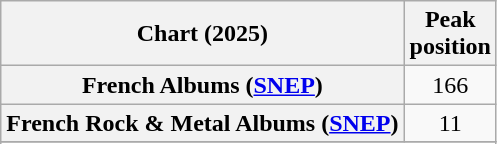<table class="wikitable sortable plainrowheaders" style="text-align:center;">
<tr>
<th scope="col">Chart (2025)</th>
<th scope="col">Peak<br>position</th>
</tr>
<tr>
<th scope="row">French Albums (<a href='#'>SNEP</a>)</th>
<td>166</td>
</tr>
<tr>
<th scope="row">French Rock & Metal Albums (<a href='#'>SNEP</a>)</th>
<td>11</td>
</tr>
<tr>
</tr>
<tr>
</tr>
<tr>
</tr>
<tr>
</tr>
</table>
